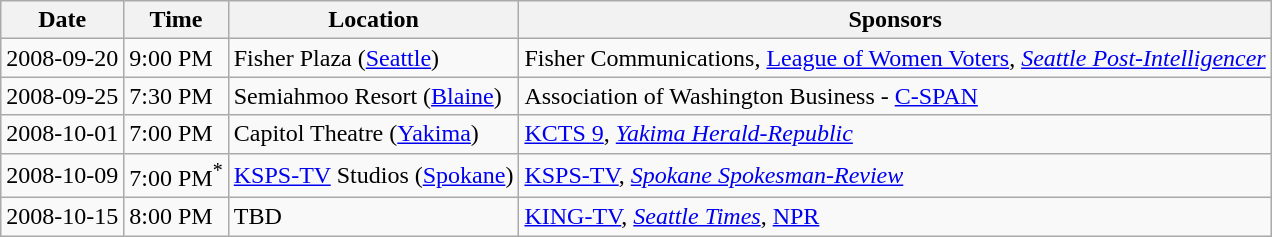<table class="wikitable">
<tr>
<th>Date</th>
<th>Time</th>
<th>Location</th>
<th>Sponsors</th>
</tr>
<tr>
<td>2008-09-20</td>
<td>9:00 PM</td>
<td>Fisher Plaza (<a href='#'>Seattle</a>)</td>
<td>Fisher Communications, <a href='#'>League of Women Voters</a>, <em><a href='#'>Seattle Post-Intelligencer</a></em></td>
</tr>
<tr>
<td>2008-09-25</td>
<td>7:30 PM</td>
<td>Semiahmoo Resort (<a href='#'>Blaine</a>)</td>
<td>Association of Washington Business  - <a href='#'>C-SPAN</a></td>
</tr>
<tr>
<td>2008-10-01</td>
<td>7:00 PM</td>
<td>Capitol Theatre (<a href='#'>Yakima</a>)</td>
<td><a href='#'>KCTS 9</a>, <em><a href='#'>Yakima Herald-Republic</a></em></td>
</tr>
<tr>
<td>2008-10-09</td>
<td>7:00 PM<sup>*</sup></td>
<td><a href='#'>KSPS-TV</a> Studios (<a href='#'>Spokane</a>)</td>
<td><a href='#'>KSPS-TV</a>, <em><a href='#'>Spokane Spokesman-Review</a></em></td>
</tr>
<tr>
<td>2008-10-15</td>
<td>8:00 PM</td>
<td>TBD</td>
<td><a href='#'>KING-TV</a>, <em><a href='#'>Seattle Times</a></em>, <a href='#'>NPR</a></td>
</tr>
</table>
